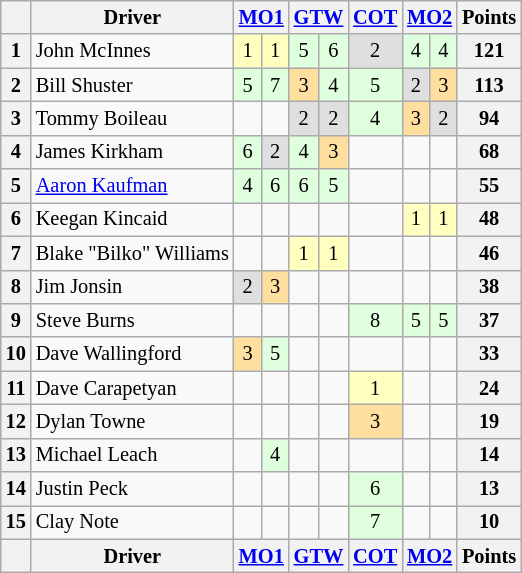<table class="wikitable" style="font-size:85%; text-align:center;">
<tr>
<th></th>
<th>Driver</th>
<th colspan=2><a href='#'>MO1</a><br></th>
<th colspan=2><a href='#'>GTW</a><br></th>
<th><a href='#'>COT</a><br></th>
<th colspan=2><a href='#'>MO2</a><br></th>
<th>Points</th>
</tr>
<tr>
<th>1</th>
<td align=left> John McInnes</td>
<td style="background:#ffffbf;">1</td>
<td style="background:#ffffbf;">1</td>
<td style="background:#dfffdf;">5</td>
<td style="background:#dfffdf;">6</td>
<td style="background:#dfdfdf;">2</td>
<td style="background:#dfffdf;">4</td>
<td style="background:#dfffdf;">4</td>
<th>121</th>
</tr>
<tr>
<th>2</th>
<td align=left> Bill Shuster</td>
<td style="background:#dfffdf;">5</td>
<td style="background:#dfffdf;">7</td>
<td style="background:#ffdf9f;">3</td>
<td style="background:#dfffdf;">4</td>
<td style="background:#dfffdf;">5</td>
<td style="background:#dfdfdf;">2</td>
<td style="background:#ffdf9f;">3</td>
<th>113</th>
</tr>
<tr>
<th>3</th>
<td align="left"> Tommy Boileau</td>
<td></td>
<td></td>
<td style="background:#dfdfdf;">2</td>
<td style="background:#dfdfdf;">2</td>
<td style="background:#dfffdf;">4</td>
<td style="background:#ffdf9f;">3</td>
<td style="background:#dfdfdf;">2</td>
<th>94</th>
</tr>
<tr>
<th>4</th>
<td align="left"> James Kirkham</td>
<td style="background:#dfffdf;">6</td>
<td style="background:#dfdfdf;">2</td>
<td style="background:#dfffdf;">4</td>
<td style="background:#ffdf9f;">3</td>
<td></td>
<td></td>
<td></td>
<th>68</th>
</tr>
<tr>
<th>5</th>
<td align=left> <a href='#'>Aaron Kaufman</a></td>
<td style="background:#dfffdf;">4</td>
<td style="background:#dfffdf;">6</td>
<td style="background:#dfffdf;">6</td>
<td style="background:#dfffdf;">5</td>
<td></td>
<td></td>
<td></td>
<th>55</th>
</tr>
<tr>
<th>6</th>
<td align="left"> Keegan Kincaid</td>
<td></td>
<td></td>
<td></td>
<td></td>
<td></td>
<td style="background:#ffffbf;">1</td>
<td style="background:#ffffbf;">1</td>
<th>48</th>
</tr>
<tr>
<th>7</th>
<td align="left"> Blake "Bilko" Williams</td>
<td></td>
<td></td>
<td style="background:#ffffbf;">1</td>
<td style="background:#ffffbf;">1</td>
<td></td>
<td></td>
<td></td>
<th>46</th>
</tr>
<tr>
<th>8</th>
<td align="left"> Jim Jonsin</td>
<td style="background:#dfdfdf;">2</td>
<td style="background:#ffdf9f;">3</td>
<td></td>
<td></td>
<td></td>
<td></td>
<td></td>
<th>38</th>
</tr>
<tr>
<th>9</th>
<td align="left"> Steve Burns</td>
<td></td>
<td></td>
<td></td>
<td></td>
<td style="background:#dfffdf;">8</td>
<td style="background:#dfffdf;">5</td>
<td style="background:#dfffdf;">5</td>
<th>37</th>
</tr>
<tr>
<th>10</th>
<td align="left"> Dave Wallingford</td>
<td style="background:#ffdf9f;">3</td>
<td style="background:#dfffdf;">5</td>
<td></td>
<td></td>
<td></td>
<td></td>
<td></td>
<th>33</th>
</tr>
<tr>
<th>11</th>
<td align="left"> Dave Carapetyan</td>
<td></td>
<td></td>
<td></td>
<td></td>
<td style="background:#ffffbf;">1</td>
<td></td>
<td></td>
<th>24</th>
</tr>
<tr>
<th>12</th>
<td align="left"> Dylan Towne</td>
<td></td>
<td></td>
<td></td>
<td></td>
<td style="background:#ffdf9f;">3</td>
<td></td>
<td></td>
<th>19</th>
</tr>
<tr>
<th>13</th>
<td align="left"> Michael Leach</td>
<td></td>
<td style="background:#dfffdf;">4</td>
<td></td>
<td></td>
<td></td>
<td></td>
<td></td>
<th>14</th>
</tr>
<tr>
<th>14</th>
<td align="left"> Justin Peck</td>
<td></td>
<td></td>
<td></td>
<td></td>
<td style="background:#dfffdf;">6</td>
<td></td>
<td></td>
<th>13</th>
</tr>
<tr>
<th>15</th>
<td align="left"> Clay Note</td>
<td></td>
<td></td>
<td></td>
<td></td>
<td style="background:#dfffdf;">7</td>
<td></td>
<td></td>
<th>10</th>
</tr>
<tr>
<th></th>
<th>Driver</th>
<th colspan=2><a href='#'>MO1</a><br></th>
<th colspan=2><a href='#'>GTW</a><br></th>
<th><a href='#'>COT</a><br></th>
<th colspan=2><a href='#'>MO2</a><br></th>
<th>Points</th>
</tr>
</table>
